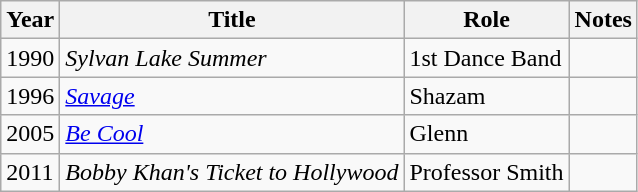<table class="wikitable sortable">
<tr>
<th>Year</th>
<th>Title</th>
<th>Role</th>
<th class="unsortable">Notes</th>
</tr>
<tr>
<td>1990</td>
<td><em>Sylvan Lake Summer</em></td>
<td>1st Dance Band</td>
<td></td>
</tr>
<tr>
<td>1996</td>
<td><em><a href='#'>Savage</a></em></td>
<td>Shazam</td>
<td></td>
</tr>
<tr>
<td>2005</td>
<td><em><a href='#'>Be Cool</a></em></td>
<td>Glenn</td>
<td></td>
</tr>
<tr>
<td>2011</td>
<td><em>Bobby Khan's Ticket to Hollywood</em></td>
<td>Professor Smith</td>
<td></td>
</tr>
</table>
